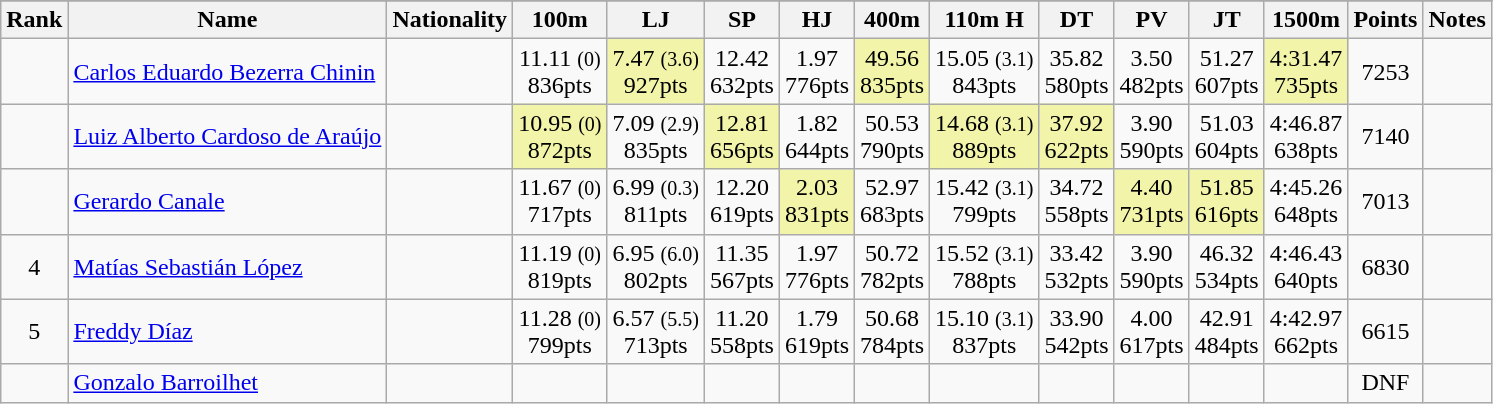<table class="wikitable sortable" style="text-align:center">
<tr>
</tr>
<tr>
<th>Rank</th>
<th>Name</th>
<th>Nationality</th>
<th>100m</th>
<th>LJ</th>
<th>SP</th>
<th>HJ</th>
<th>400m</th>
<th>110m H</th>
<th>DT</th>
<th>PV</th>
<th>JT</th>
<th>1500m</th>
<th>Points</th>
<th>Notes</th>
</tr>
<tr>
<td align=center></td>
<td align=left><a href='#'>Carlos Eduardo Bezerra Chinin</a></td>
<td align=left></td>
<td>11.11 <small>(0)</small><br> 836pts</td>
<td bgcolor=#F2F5A9>7.47 <small>(3.6)</small><br> 927pts</td>
<td>12.42<br> 632pts</td>
<td>1.97<br> 776pts</td>
<td bgcolor=#F2F5A9>49.56<br> 835pts</td>
<td>15.05 <small>(3.1)</small><br> 843pts</td>
<td>35.82<br> 580pts</td>
<td>3.50<br> 482pts</td>
<td>51.27<br> 607pts</td>
<td bgcolor=#F2F5A9>4:31.47<br> 735pts</td>
<td>7253</td>
<td></td>
</tr>
<tr>
<td align=center></td>
<td align=left><a href='#'>Luiz Alberto Cardoso de Araújo</a></td>
<td align=left></td>
<td bgcolor=#F2F5A9>10.95 <small>(0)</small><br> 872pts</td>
<td>7.09 <small>(2.9)</small><br> 835pts</td>
<td bgcolor=#F2F5A9>12.81<br> 656pts</td>
<td>1.82<br> 644pts</td>
<td>50.53<br> 790pts</td>
<td bgcolor=#F2F5A9>14.68 <small>(3.1)</small><br> 889pts</td>
<td bgcolor=#F2F5A9>37.92<br> 622pts</td>
<td>3.90<br> 590pts</td>
<td>51.03<br> 604pts</td>
<td>4:46.87<br> 638pts</td>
<td>7140</td>
<td></td>
</tr>
<tr>
<td align=center></td>
<td align=left><a href='#'>Gerardo Canale</a></td>
<td align=left></td>
<td>11.67 <small>(0)</small><br> 717pts</td>
<td>6.99 <small>(0.3)</small><br> 811pts</td>
<td>12.20<br> 619pts</td>
<td bgcolor=#F2F5A9>2.03<br> 831pts</td>
<td>52.97<br> 683pts</td>
<td>15.42 <small>(3.1)</small><br> 799pts</td>
<td>34.72<br> 558pts</td>
<td bgcolor=#F2F5A9>4.40<br> 731pts</td>
<td bgcolor=#F2F5A9>51.85<br> 616pts</td>
<td>4:45.26<br> 648pts</td>
<td>7013</td>
<td></td>
</tr>
<tr>
<td align=center>4</td>
<td align=left><a href='#'>Matías Sebastián López</a></td>
<td align=left></td>
<td>11.19 <small>(0)</small><br> 819pts</td>
<td>6.95 <small>(6.0)</small><br> 802pts</td>
<td>11.35<br> 567pts</td>
<td>1.97<br> 776pts</td>
<td>50.72<br> 782pts</td>
<td>15.52 <small>(3.1)</small><br> 788pts</td>
<td>33.42<br> 532pts</td>
<td>3.90<br> 590pts</td>
<td>46.32<br> 534pts</td>
<td>4:46.43<br> 640pts</td>
<td>6830</td>
<td></td>
</tr>
<tr>
<td align=center>5</td>
<td align=left><a href='#'>Freddy Díaz</a></td>
<td align=left></td>
<td>11.28 <small>(0)</small><br> 799pts</td>
<td>6.57 <small>(5.5)</small><br> 713pts</td>
<td>11.20<br> 558pts</td>
<td>1.79<br> 619pts</td>
<td>50.68<br> 784pts</td>
<td>15.10 <small>(3.1)</small><br> 837pts</td>
<td>33.90<br> 542pts</td>
<td>4.00<br> 617pts</td>
<td>42.91<br> 484pts</td>
<td>4:42.97<br> 662pts</td>
<td>6615</td>
<td></td>
</tr>
<tr>
<td align=center></td>
<td align=left><a href='#'>Gonzalo Barroilhet</a></td>
<td align=left></td>
<td></td>
<td></td>
<td></td>
<td></td>
<td></td>
<td></td>
<td></td>
<td></td>
<td></td>
<td></td>
<td>DNF</td>
<td></td>
</tr>
</table>
